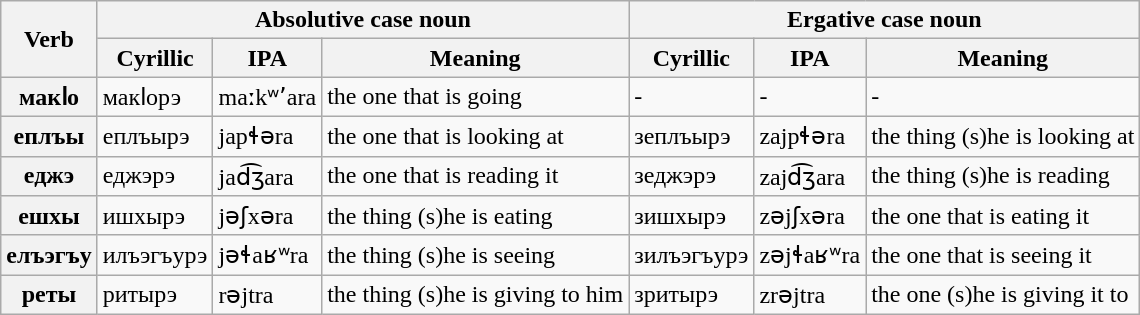<table class="wikitable" border="1">
<tr>
<th rowspan=2>Verb</th>
<th colspan=3>Absolutive case noun</th>
<th colspan=3>Ergative case noun</th>
</tr>
<tr>
<th>Cyrillic</th>
<th>IPA</th>
<th>Meaning</th>
<th>Cyrillic</th>
<th>IPA</th>
<th>Meaning</th>
</tr>
<tr>
<th>макӏо</th>
<td>макӏорэ</td>
<td>maːkʷʼara</td>
<td>the one that is going</td>
<td>-</td>
<td>-</td>
<td>-</td>
</tr>
<tr>
<th>еплъы</th>
<td>еплъырэ</td>
<td>japɬəra</td>
<td>the one that is looking at</td>
<td>зеплъырэ</td>
<td>zajpɬəra</td>
<td>the thing (s)he is looking at</td>
</tr>
<tr>
<th>еджэ</th>
<td>еджэрэ</td>
<td>jad͡ʒara</td>
<td>the one that is reading it</td>
<td>зеджэрэ</td>
<td>zajd͡ʒara</td>
<td>the thing (s)he is reading</td>
</tr>
<tr>
<th>ешхы</th>
<td>ишхырэ</td>
<td>jəʃxəra</td>
<td>the thing (s)he is eating</td>
<td>зишхырэ</td>
<td>zəjʃxəra</td>
<td>the one that is eating it</td>
</tr>
<tr>
<th>елъэгъу</th>
<td>илъэгъурэ</td>
<td>jəɬaʁʷra</td>
<td>the thing (s)he is seeing</td>
<td>зилъэгъурэ</td>
<td>zəjɬaʁʷra</td>
<td>the one that is seeing it</td>
</tr>
<tr>
<th>реты</th>
<td>ритырэ</td>
<td>rəjtra</td>
<td>the thing (s)he is giving to him</td>
<td>зритырэ</td>
<td>zrəjtra</td>
<td>the one (s)he is giving it to</td>
</tr>
</table>
